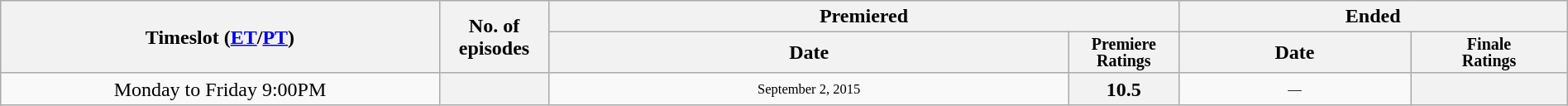<table class="wikitable plainrowheaders" style="text-align:center; width:100%;">
<tr>
<th scope="col" style="width:28%;" rowspan="2">Timeslot (<a href='#'>ET</a>/<a href='#'>PT</a>)</th>
<th scope="col" style="width:7%;" rowspan="2">No. of<br>episodes</th>
<th scope="col" colspan=2>Premiered</th>
<th scope="col" colspan=2>Ended</th>
</tr>
<tr>
<th scope="col">Date</th>
<th scope="col" span style="width:7%; font-size:smaller; line-height:100%;">Premiere<br>Ratings</th>
<th scope="col">Date</th>
<th scope="col" span style="width:10%; font-size:smaller; line-height:100%;">Finale<br>Ratings</th>
</tr>
<tr>
<td>Monday to Friday 9:00PM</td>
<th></th>
<td style="font-size:11px;line-height:110%">September 2, 2015</td>
<th>10.5</th>
<td style="font-size:11px;line-height:110%">—</td>
<th></th>
</tr>
</table>
